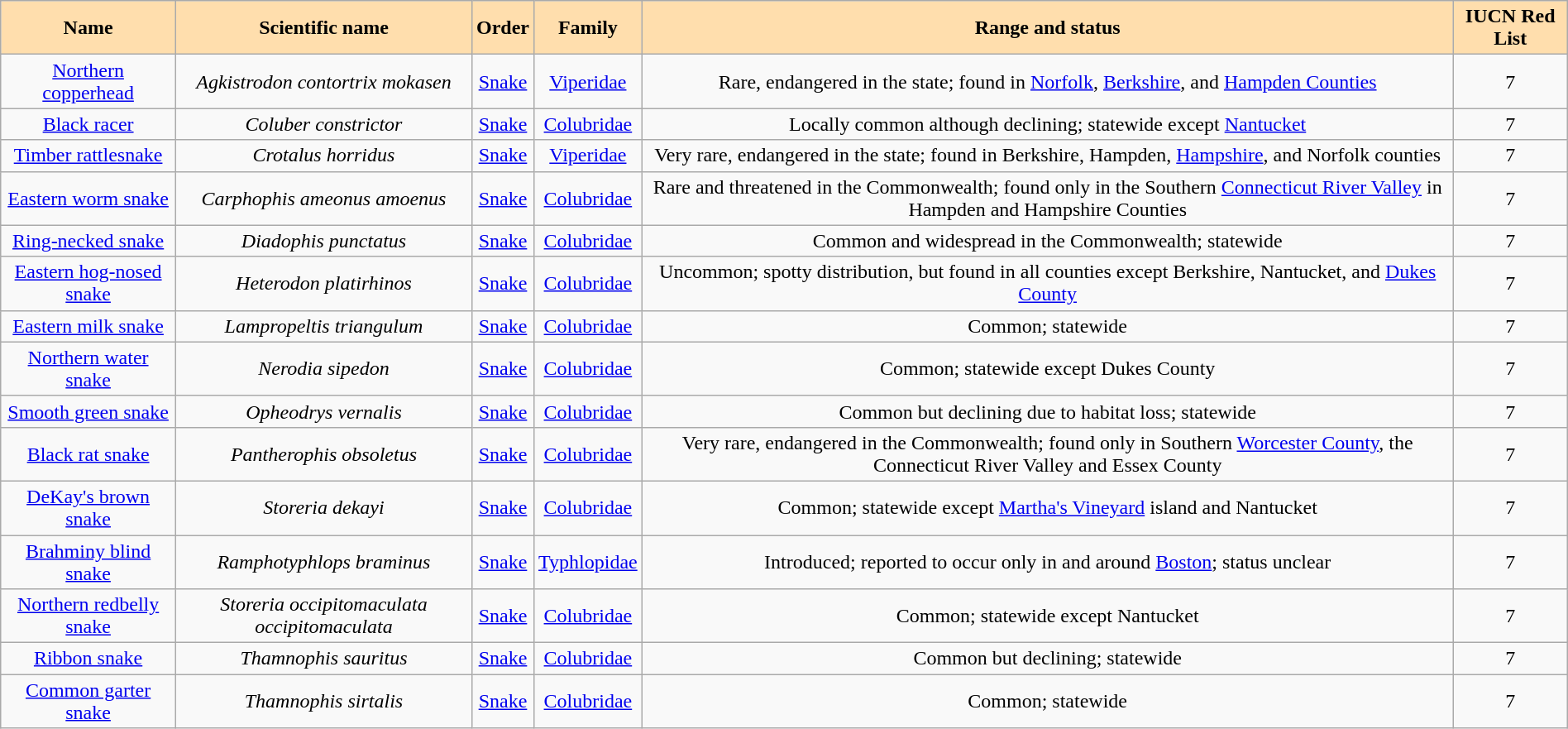<table class="sortable wikitable" style="margin:1em auto; text-align:center;">
<tr>
<th style=background:navajowhite>Name</th>
<th style=background:navajowhite>Scientific name</th>
<th style=background:navajowhite>Order</th>
<th style=background:navajowhite>Family</th>
<th style=background:navajowhite>Range and status</th>
<th style=background:navajowhite>IUCN Red List</th>
</tr>
<tr>
<td><a href='#'>Northern copperhead</a><br></td>
<td><em>Agkistrodon contortrix mokasen</em></td>
<td><a href='#'>Snake</a></td>
<td><a href='#'>Viperidae</a></td>
<td>Rare, endangered in the state; found in <a href='#'>Norfolk</a>, <a href='#'>Berkshire</a>, and <a href='#'>Hampden Counties</a></td>
<td><div>7</div></td>
</tr>
<tr>
<td><a href='#'>Black racer</a><br></td>
<td><em>Coluber constrictor</em></td>
<td><a href='#'>Snake</a></td>
<td><a href='#'>Colubridae</a></td>
<td>Locally common although declining; statewide except <a href='#'>Nantucket</a></td>
<td><div>7</div></td>
</tr>
<tr>
<td><a href='#'>Timber rattlesnake</a><br></td>
<td><em>Crotalus horridus</em></td>
<td><a href='#'>Snake</a></td>
<td><a href='#'>Viperidae</a></td>
<td>Very rare, endangered in the state; found in Berkshire, Hampden, <a href='#'>Hampshire</a>, and Norfolk counties</td>
<td><div>7</div></td>
</tr>
<tr>
<td><a href='#'>Eastern worm snake</a><br></td>
<td><em>Carphophis ameonus amoenus</em></td>
<td><a href='#'>Snake</a></td>
<td><a href='#'>Colubridae</a></td>
<td>Rare and threatened in the Commonwealth; found only in the Southern <a href='#'>Connecticut River Valley</a> in Hampden and Hampshire Counties</td>
<td><div>7</div></td>
</tr>
<tr>
<td><a href='#'>Ring-necked snake</a><br></td>
<td><em>Diadophis punctatus</em></td>
<td><a href='#'>Snake</a></td>
<td><a href='#'>Colubridae</a></td>
<td>Common and widespread in the Commonwealth; statewide</td>
<td><div>7</div></td>
</tr>
<tr>
<td><a href='#'>Eastern hog-nosed snake</a><br></td>
<td><em>Heterodon platirhinos</em></td>
<td><a href='#'>Snake</a></td>
<td><a href='#'>Colubridae</a></td>
<td>Uncommon; spotty distribution, but found in all counties except Berkshire, Nantucket, and <a href='#'>Dukes County</a></td>
<td><div>7</div></td>
</tr>
<tr>
<td><a href='#'>Eastern milk snake</a><br></td>
<td><em>Lampropeltis triangulum</em></td>
<td><a href='#'>Snake</a></td>
<td><a href='#'>Colubridae</a></td>
<td>Common; statewide</td>
<td><div>7</div></td>
</tr>
<tr>
<td><a href='#'>Northern water snake</a><br></td>
<td><em>Nerodia sipedon</em></td>
<td><a href='#'>Snake</a></td>
<td><a href='#'>Colubridae</a></td>
<td>Common; statewide except Dukes County</td>
<td><div>7</div></td>
</tr>
<tr>
<td><a href='#'>Smooth green snake</a><br></td>
<td><em>Opheodrys vernalis</em></td>
<td><a href='#'>Snake</a></td>
<td><a href='#'>Colubridae</a></td>
<td>Common but declining due to habitat loss; statewide</td>
<td><div>7</div></td>
</tr>
<tr>
<td><a href='#'>Black rat snake</a><br></td>
<td><em>Pantherophis obsoletus</em></td>
<td><a href='#'>Snake</a></td>
<td><a href='#'>Colubridae</a></td>
<td>Very rare, endangered in the Commonwealth; found only in Southern <a href='#'>Worcester County</a>, the Connecticut River Valley and Essex County</td>
<td><div>7</div></td>
</tr>
<tr>
<td><a href='#'>DeKay's brown snake</a><br></td>
<td><em>Storeria dekayi</em><br></td>
<td><a href='#'>Snake</a></td>
<td><a href='#'>Colubridae</a></td>
<td>Common; statewide except <a href='#'>Martha's Vineyard</a> island and Nantucket</td>
<td><div>7</div></td>
</tr>
<tr>
<td><a href='#'>Brahminy blind snake</a><br></td>
<td><em>Ramphotyphlops braminus</em></td>
<td><a href='#'>Snake</a></td>
<td><a href='#'>Typhlopidae</a></td>
<td>Introduced; reported to occur only in and around <a href='#'>Boston</a>; status unclear</td>
<td><div>7</div></td>
</tr>
<tr>
<td><a href='#'>Northern redbelly snake</a><br></td>
<td><em>Storeria occipitomaculata occipitomaculata</em></td>
<td><a href='#'>Snake</a></td>
<td><a href='#'>Colubridae</a></td>
<td>Common; statewide except Nantucket</td>
<td><div>7</div></td>
</tr>
<tr>
<td><a href='#'>Ribbon snake</a><br></td>
<td><em>Thamnophis sauritus</em></td>
<td><a href='#'>Snake</a></td>
<td><a href='#'>Colubridae</a></td>
<td>Common but declining; statewide</td>
<td><div>7</div></td>
</tr>
<tr>
<td><a href='#'>Common garter snake</a><br></td>
<td><em>Thamnophis sirtalis</em><br></td>
<td><a href='#'>Snake</a></td>
<td><a href='#'>Colubridae</a></td>
<td>Common; statewide</td>
<td><div>7</div></td>
</tr>
</table>
